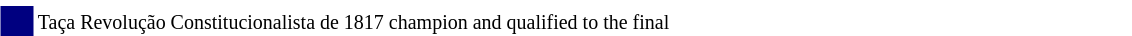<table width=60% align="center">
<tr>
<td style="width: 20px;"></td>
<td bgcolor=#ffffff></td>
</tr>
<tr>
<td bgcolor=#000080></td>
<td bgcolor=#ffffff><small>Taça Revolução Constitucionalista de 1817 champion and qualified to the final</small></td>
</tr>
</table>
